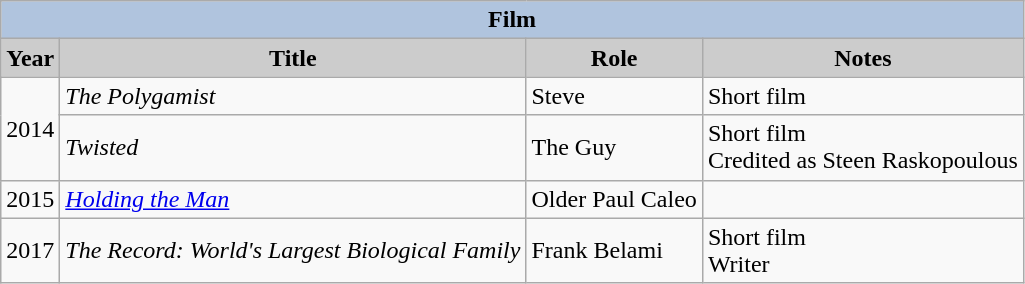<table class="wikitable">
<tr>
<th colspan=4 style="background:#B0C4DE;">Film</th>
</tr>
<tr>
<th style="background: #CCCCCC;">Year</th>
<th style="background: #CCCCCC;">Title</th>
<th style="background: #CCCCCC;">Role</th>
<th style="background: #CCCCCC;">Notes</th>
</tr>
<tr>
<td rowspan=2>2014</td>
<td><em>The Polygamist</em></td>
<td>Steve</td>
<td>Short film</td>
</tr>
<tr>
<td><em>Twisted</em></td>
<td>The Guy</td>
<td>Short film<br> Credited as Steen Raskopoulous</td>
</tr>
<tr>
<td>2015</td>
<td><em><a href='#'>Holding the Man</a></em></td>
<td>Older Paul Caleo</td>
<td></td>
</tr>
<tr>
<td>2017</td>
<td><em>The Record: World's Largest Biological Family</em></td>
<td>Frank Belami</td>
<td>Short film<br> Writer</td>
</tr>
</table>
